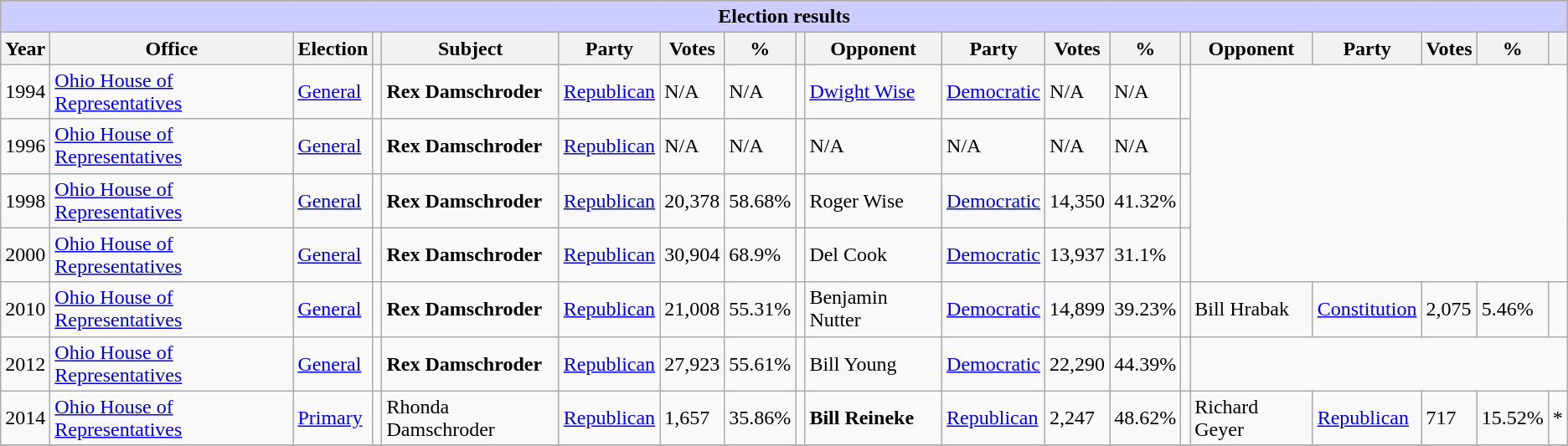<table class="wikitable collapsible">
<tr bgcolor=#cccccc>
<th colspan=19 style="background: #ccccff;">Election results</th>
</tr>
<tr>
<th><strong>Year</strong></th>
<th><strong>Office</strong></th>
<th><strong>Election</strong></th>
<th></th>
<th><strong>Subject</strong></th>
<th><strong>Party</strong></th>
<th><strong>Votes</strong></th>
<th><strong>%</strong></th>
<th></th>
<th><strong>Opponent</strong></th>
<th><strong>Party</strong></th>
<th><strong>Votes</strong></th>
<th><strong>%</strong></th>
<th></th>
<th><strong>Opponent</strong></th>
<th><strong>Party</strong></th>
<th><strong>Votes</strong></th>
<th><strong>%</strong></th>
<th></th>
</tr>
<tr>
<td>1994</td>
<td><a href='#'>Ohio House of Representatives</a></td>
<td><a href='#'>General</a></td>
<td></td>
<td><strong>Rex Damschroder</strong></td>
<td><a href='#'>Republican</a></td>
<td>N/A</td>
<td>N/A</td>
<td></td>
<td><a href='#'>Dwight Wise</a></td>
<td><a href='#'>Democratic</a></td>
<td>N/A</td>
<td>N/A</td>
<td></td>
</tr>
<tr>
<td>1996</td>
<td><a href='#'>Ohio House of Representatives</a></td>
<td><a href='#'>General</a></td>
<td></td>
<td><strong>Rex Damschroder</strong></td>
<td><a href='#'>Republican</a></td>
<td>N/A</td>
<td>N/A</td>
<td></td>
<td>N/A</td>
<td>N/A</td>
<td>N/A</td>
<td>N/A</td>
<td></td>
</tr>
<tr>
<td>1998</td>
<td><a href='#'>Ohio House of Representatives</a></td>
<td><a href='#'>General</a></td>
<td></td>
<td><strong>Rex Damschroder</strong></td>
<td><a href='#'>Republican</a></td>
<td>20,378</td>
<td>58.68%</td>
<td></td>
<td>Roger Wise</td>
<td><a href='#'>Democratic</a></td>
<td>14,350</td>
<td>41.32%</td>
<td></td>
</tr>
<tr>
<td>2000</td>
<td><a href='#'>Ohio House of Representatives</a></td>
<td><a href='#'>General</a></td>
<td></td>
<td><strong>Rex Damschroder</strong></td>
<td><a href='#'>Republican</a></td>
<td>30,904</td>
<td>68.9%</td>
<td></td>
<td>Del Cook</td>
<td><a href='#'>Democratic</a></td>
<td>13,937</td>
<td>31.1%</td>
<td></td>
</tr>
<tr>
<td>2010</td>
<td><a href='#'>Ohio House of Representatives</a></td>
<td><a href='#'>General</a></td>
<td></td>
<td><strong>Rex Damschroder</strong></td>
<td><a href='#'>Republican</a></td>
<td>21,008</td>
<td>55.31%</td>
<td></td>
<td>Benjamin Nutter</td>
<td><a href='#'>Democratic</a></td>
<td>14,899</td>
<td>39.23%</td>
<td></td>
<td>Bill Hrabak</td>
<td><a href='#'>Constitution</a></td>
<td>2,075</td>
<td>5.46%</td>
<td></td>
</tr>
<tr>
<td>2012</td>
<td><a href='#'>Ohio House of Representatives</a></td>
<td><a href='#'>General</a></td>
<td></td>
<td><strong>Rex Damschroder</strong></td>
<td><a href='#'>Republican</a></td>
<td>27,923</td>
<td>55.61%</td>
<td></td>
<td>Bill Young</td>
<td><a href='#'>Democratic</a></td>
<td>22,290</td>
<td>44.39%</td>
<td></td>
</tr>
<tr>
<td>2014</td>
<td><a href='#'>Ohio House of Representatives</a></td>
<td><a href='#'>Primary</a></td>
<td></td>
<td>Rhonda Damschroder</td>
<td><a href='#'>Republican</a></td>
<td>1,657</td>
<td>35.86%</td>
<td></td>
<td><strong>Bill Reineke</strong></td>
<td><a href='#'>Republican</a></td>
<td>2,247</td>
<td>48.62%</td>
<td></td>
<td>Richard Geyer</td>
<td><a href='#'>Republican</a></td>
<td>717</td>
<td>15.52%</td>
<td>*</td>
</tr>
<tr>
</tr>
</table>
